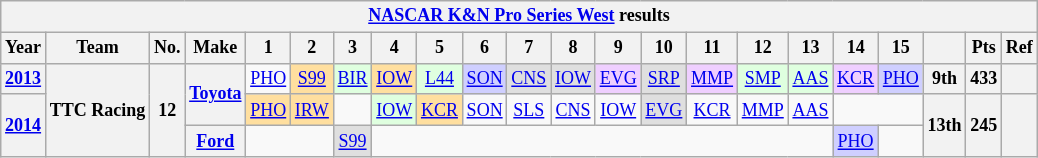<table class="wikitable" style="text-align:center; font-size:75%">
<tr>
<th colspan=23><a href='#'>NASCAR K&N Pro Series West</a> results</th>
</tr>
<tr>
<th>Year</th>
<th>Team</th>
<th>No.</th>
<th>Make</th>
<th>1</th>
<th>2</th>
<th>3</th>
<th>4</th>
<th>5</th>
<th>6</th>
<th>7</th>
<th>8</th>
<th>9</th>
<th>10</th>
<th>11</th>
<th>12</th>
<th>13</th>
<th>14</th>
<th>15</th>
<th></th>
<th>Pts</th>
<th>Ref</th>
</tr>
<tr>
<th><a href='#'>2013</a></th>
<th rowspan=3>TTC Racing</th>
<th rowspan=3>12</th>
<th rowspan=2><a href='#'>Toyota</a></th>
<td><a href='#'>PHO</a></td>
<td style="background:#FFDF9F;"><a href='#'>S99</a><br></td>
<td style="background:#DFFFDF;"><a href='#'>BIR</a><br></td>
<td style="background:#FFDF9F;"><a href='#'>IOW</a><br></td>
<td style="background:#DFFFDF;"><a href='#'>L44</a><br></td>
<td style="background:#CFCFFF;"><a href='#'>SON</a><br></td>
<td style="background:#DFDFDF;"><a href='#'>CNS</a><br></td>
<td style="background:#DFDFDF;"><a href='#'>IOW</a><br></td>
<td style="background:#EFCFFF;"><a href='#'>EVG</a><br></td>
<td style="background:#DFDFDF;"><a href='#'>SRP</a><br></td>
<td style="background:#EFCFFF;"><a href='#'>MMP</a><br></td>
<td style="background:#DFFFDF;"><a href='#'>SMP</a><br></td>
<td style="background:#DFFFDF;"><a href='#'>AAS</a><br></td>
<td style="background:#EFCFFF;"><a href='#'>KCR</a><br></td>
<td style="background:#CFCFFF;"><a href='#'>PHO</a><br></td>
<th>9th</th>
<th>433</th>
<th></th>
</tr>
<tr>
<th rowspan=2><a href='#'>2014</a></th>
<td style="background:#FFDF9F;"><a href='#'>PHO</a><br></td>
<td style="background:#FFDF9F;"><a href='#'>IRW</a><br></td>
<td></td>
<td style="background:#DFFFDF;"><a href='#'>IOW</a><br></td>
<td style="background:#FFDF9F;"><a href='#'>KCR</a><br></td>
<td><a href='#'>SON</a></td>
<td><a href='#'>SLS</a></td>
<td><a href='#'>CNS</a></td>
<td><a href='#'>IOW</a></td>
<td style="background:#DFDFDF;"><a href='#'>EVG</a><br></td>
<td><a href='#'>KCR</a></td>
<td><a href='#'>MMP</a></td>
<td><a href='#'>AAS</a></td>
<td colspan=2></td>
<th rowspan=2>13th</th>
<th rowspan=2>245</th>
<th rowspan=2></th>
</tr>
<tr>
<th><a href='#'>Ford</a></th>
<td colspan=2></td>
<td style="background:#DFDFDF;"><a href='#'>S99</a><br></td>
<td colspan=10></td>
<td style="background:#CFCFFF;"><a href='#'>PHO</a><br></td>
<td></td>
</tr>
</table>
